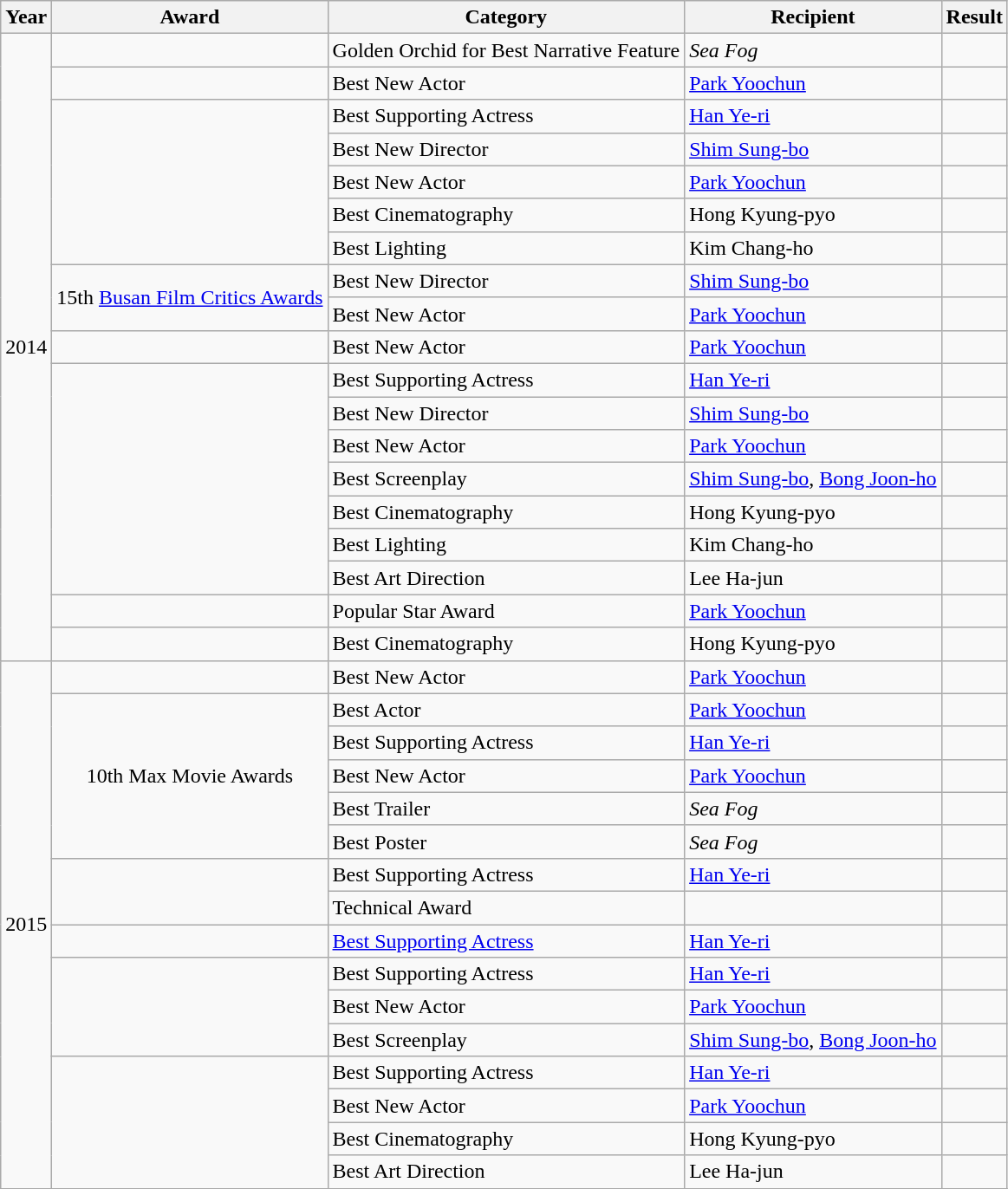<table class="wikitable">
<tr>
<th>Year</th>
<th>Award</th>
<th>Category</th>
<th>Recipient</th>
<th>Result</th>
</tr>
<tr>
<td rowspan=19>2014</td>
<td></td>
<td>Golden Orchid for Best Narrative Feature</td>
<td><em>Sea Fog</em></td>
<td></td>
</tr>
<tr>
<td></td>
<td>Best New Actor</td>
<td><a href='#'>Park Yoochun</a></td>
<td></td>
</tr>
<tr>
<td rowspan=5></td>
<td>Best Supporting Actress</td>
<td><a href='#'>Han Ye-ri</a></td>
<td></td>
</tr>
<tr>
<td>Best New Director</td>
<td><a href='#'>Shim Sung-bo</a></td>
<td></td>
</tr>
<tr>
<td>Best New Actor</td>
<td><a href='#'>Park Yoochun</a></td>
<td></td>
</tr>
<tr>
<td>Best Cinematography</td>
<td>Hong Kyung-pyo</td>
<td></td>
</tr>
<tr>
<td>Best Lighting</td>
<td>Kim Chang-ho</td>
<td></td>
</tr>
<tr>
<td rowspan=2 style="text-align:center;">15th <a href='#'>Busan Film Critics Awards</a></td>
<td>Best New Director</td>
<td><a href='#'>Shim Sung-bo</a></td>
<td></td>
</tr>
<tr>
<td>Best New Actor</td>
<td><a href='#'>Park Yoochun</a></td>
<td></td>
</tr>
<tr>
<td></td>
<td>Best New Actor</td>
<td><a href='#'>Park Yoochun</a></td>
<td></td>
</tr>
<tr>
<td rowspan=7></td>
<td>Best Supporting Actress</td>
<td><a href='#'>Han Ye-ri</a></td>
<td></td>
</tr>
<tr>
<td>Best New Director</td>
<td><a href='#'>Shim Sung-bo</a></td>
<td></td>
</tr>
<tr>
<td>Best New Actor</td>
<td><a href='#'>Park Yoochun</a></td>
<td></td>
</tr>
<tr>
<td>Best Screenplay</td>
<td><a href='#'>Shim Sung-bo</a>, <a href='#'>Bong Joon-ho</a></td>
<td></td>
</tr>
<tr>
<td>Best Cinematography</td>
<td>Hong Kyung-pyo</td>
<td></td>
</tr>
<tr>
<td>Best Lighting</td>
<td>Kim Chang-ho</td>
<td></td>
</tr>
<tr>
<td>Best Art Direction</td>
<td>Lee Ha-jun</td>
<td></td>
</tr>
<tr>
<td></td>
<td>Popular Star Award</td>
<td><a href='#'>Park Yoochun</a></td>
<td></td>
</tr>
<tr>
<td></td>
<td>Best Cinematography</td>
<td>Hong Kyung-pyo</td>
<td></td>
</tr>
<tr>
<td rowspan=16>2015</td>
<td></td>
<td>Best New Actor</td>
<td><a href='#'>Park Yoochun</a></td>
<td></td>
</tr>
<tr>
<td rowspan=5 style="text-align:center;">10th Max Movie Awards</td>
<td>Best Actor</td>
<td><a href='#'>Park Yoochun</a></td>
<td></td>
</tr>
<tr>
<td>Best Supporting Actress</td>
<td><a href='#'>Han Ye-ri</a></td>
<td></td>
</tr>
<tr>
<td>Best New Actor</td>
<td><a href='#'>Park Yoochun</a></td>
<td></td>
</tr>
<tr>
<td>Best Trailer</td>
<td><em>Sea Fog</em></td>
<td></td>
</tr>
<tr>
<td>Best Poster</td>
<td><em>Sea Fog</em></td>
<td></td>
</tr>
<tr>
<td rowspan=2></td>
<td>Best Supporting Actress</td>
<td><a href='#'>Han Ye-ri</a></td>
<td></td>
</tr>
<tr>
<td>Technical Award</td>
<td></td>
<td></td>
</tr>
<tr>
<td></td>
<td><a href='#'>Best Supporting Actress</a></td>
<td><a href='#'>Han Ye-ri</a></td>
<td></td>
</tr>
<tr>
<td rowspan=3></td>
<td>Best Supporting Actress</td>
<td><a href='#'>Han Ye-ri</a></td>
<td></td>
</tr>
<tr>
<td>Best New Actor</td>
<td><a href='#'>Park Yoochun</a></td>
<td></td>
</tr>
<tr>
<td>Best Screenplay</td>
<td><a href='#'>Shim Sung-bo</a>, <a href='#'>Bong Joon-ho</a></td>
<td></td>
</tr>
<tr>
<td rowspan=4></td>
<td>Best Supporting Actress</td>
<td><a href='#'>Han Ye-ri</a></td>
<td></td>
</tr>
<tr>
<td>Best New Actor</td>
<td><a href='#'>Park Yoochun</a></td>
<td></td>
</tr>
<tr>
<td>Best Cinematography</td>
<td>Hong Kyung-pyo</td>
<td></td>
</tr>
<tr>
<td>Best Art Direction</td>
<td>Lee Ha-jun</td>
<td></td>
</tr>
<tr>
</tr>
</table>
